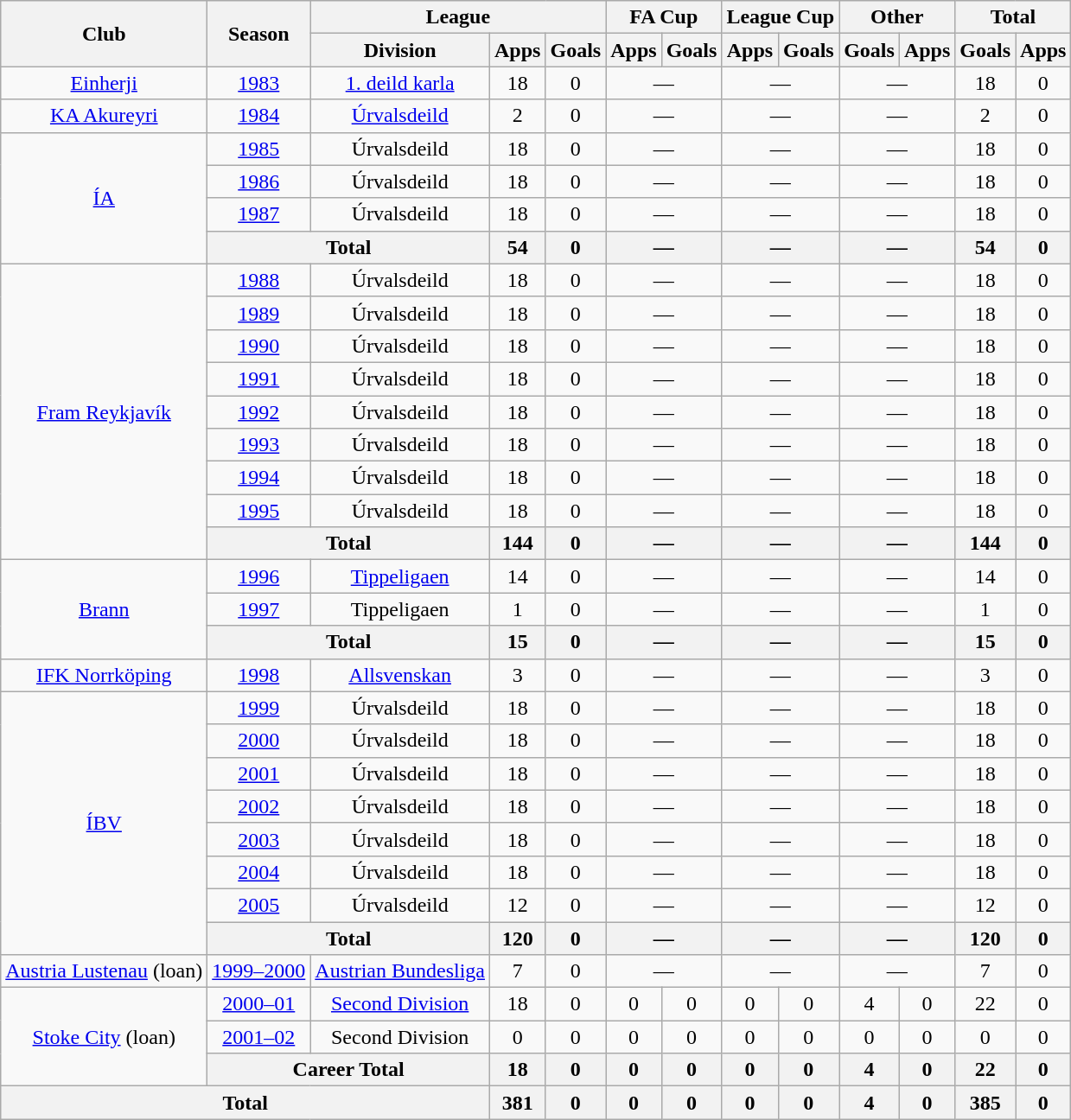<table class="wikitable" style="text-align: center;">
<tr>
<th rowspan="2">Club</th>
<th rowspan="2">Season</th>
<th colspan="3">League</th>
<th colspan="2">FA Cup</th>
<th colspan="2">League Cup</th>
<th colspan="2">Other</th>
<th colspan="2">Total</th>
</tr>
<tr>
<th>Division</th>
<th>Apps</th>
<th>Goals</th>
<th>Apps</th>
<th>Goals</th>
<th>Apps</th>
<th>Goals</th>
<th>Goals</th>
<th>Apps</th>
<th>Goals</th>
<th>Apps</th>
</tr>
<tr>
<td><a href='#'>Einherji</a></td>
<td><a href='#'>1983</a></td>
<td><a href='#'>1. deild karla</a></td>
<td>18</td>
<td>0</td>
<td colspan="2">—</td>
<td colspan="2">—</td>
<td colspan="2">—</td>
<td>18</td>
<td>0</td>
</tr>
<tr>
<td><a href='#'>KA Akureyri</a></td>
<td><a href='#'>1984</a></td>
<td><a href='#'>Úrvalsdeild</a></td>
<td>2</td>
<td>0</td>
<td colspan="2">—</td>
<td colspan="2">—</td>
<td colspan="2">—</td>
<td>2</td>
<td>0</td>
</tr>
<tr>
<td rowspan=4><a href='#'>ÍA</a></td>
<td><a href='#'>1985</a></td>
<td>Úrvalsdeild</td>
<td>18</td>
<td>0</td>
<td colspan="2">—</td>
<td colspan="2">—</td>
<td colspan="2">—</td>
<td>18</td>
<td>0</td>
</tr>
<tr>
<td><a href='#'>1986</a></td>
<td>Úrvalsdeild</td>
<td>18</td>
<td>0</td>
<td colspan="2">—</td>
<td colspan="2">—</td>
<td colspan="2">—</td>
<td>18</td>
<td>0</td>
</tr>
<tr>
<td><a href='#'>1987</a></td>
<td>Úrvalsdeild</td>
<td>18</td>
<td>0</td>
<td colspan="2">—</td>
<td colspan="2">—</td>
<td colspan="2">—</td>
<td>18</td>
<td>0</td>
</tr>
<tr>
<th colspan=2>Total</th>
<th>54</th>
<th>0</th>
<th colspan="2">—</th>
<th colspan="2">—</th>
<th colspan="2">—</th>
<th>54</th>
<th>0</th>
</tr>
<tr>
<td rowspan=9><a href='#'>Fram Reykjavík</a></td>
<td><a href='#'>1988</a></td>
<td>Úrvalsdeild</td>
<td>18</td>
<td>0</td>
<td colspan="2">—</td>
<td colspan="2">—</td>
<td colspan="2">—</td>
<td>18</td>
<td>0</td>
</tr>
<tr>
<td><a href='#'>1989</a></td>
<td>Úrvalsdeild</td>
<td>18</td>
<td>0</td>
<td colspan="2">—</td>
<td colspan="2">—</td>
<td colspan="2">—</td>
<td>18</td>
<td>0</td>
</tr>
<tr>
<td><a href='#'>1990</a></td>
<td>Úrvalsdeild</td>
<td>18</td>
<td>0</td>
<td colspan="2">—</td>
<td colspan="2">—</td>
<td colspan="2">—</td>
<td>18</td>
<td>0</td>
</tr>
<tr>
<td><a href='#'>1991</a></td>
<td>Úrvalsdeild</td>
<td>18</td>
<td>0</td>
<td colspan="2">—</td>
<td colspan="2">—</td>
<td colspan="2">—</td>
<td>18</td>
<td>0</td>
</tr>
<tr>
<td><a href='#'>1992</a></td>
<td>Úrvalsdeild</td>
<td>18</td>
<td>0</td>
<td colspan="2">—</td>
<td colspan="2">—</td>
<td colspan="2">—</td>
<td>18</td>
<td>0</td>
</tr>
<tr>
<td><a href='#'>1993</a></td>
<td>Úrvalsdeild</td>
<td>18</td>
<td>0</td>
<td colspan="2">—</td>
<td colspan="2">—</td>
<td colspan="2">—</td>
<td>18</td>
<td>0</td>
</tr>
<tr>
<td><a href='#'>1994</a></td>
<td>Úrvalsdeild</td>
<td>18</td>
<td>0</td>
<td colspan="2">—</td>
<td colspan="2">—</td>
<td colspan="2">—</td>
<td>18</td>
<td>0</td>
</tr>
<tr>
<td><a href='#'>1995</a></td>
<td>Úrvalsdeild</td>
<td>18</td>
<td>0</td>
<td colspan="2">—</td>
<td colspan="2">—</td>
<td colspan="2">—</td>
<td>18</td>
<td>0</td>
</tr>
<tr>
<th colspan=2>Total</th>
<th>144</th>
<th>0</th>
<th colspan="2">—</th>
<th colspan="2">—</th>
<th colspan="2">—</th>
<th>144</th>
<th>0</th>
</tr>
<tr>
<td rowspan=3><a href='#'>Brann</a></td>
<td><a href='#'>1996</a></td>
<td><a href='#'>Tippeligaen</a></td>
<td>14</td>
<td>0</td>
<td colspan="2">—</td>
<td colspan="2">—</td>
<td colspan="2">—</td>
<td>14</td>
<td>0</td>
</tr>
<tr>
<td><a href='#'>1997</a></td>
<td>Tippeligaen</td>
<td>1</td>
<td>0</td>
<td colspan="2">—</td>
<td colspan="2">—</td>
<td colspan="2">—</td>
<td>1</td>
<td>0</td>
</tr>
<tr>
<th colspan=2>Total</th>
<th>15</th>
<th>0</th>
<th colspan="2">—</th>
<th colspan="2">—</th>
<th colspan="2">—</th>
<th>15</th>
<th>0</th>
</tr>
<tr>
<td><a href='#'>IFK Norrköping</a></td>
<td><a href='#'>1998</a></td>
<td><a href='#'>Allsvenskan</a></td>
<td>3</td>
<td>0</td>
<td colspan="2">—</td>
<td colspan="2">—</td>
<td colspan="2">—</td>
<td>3</td>
<td>0</td>
</tr>
<tr>
<td rowspan=8><a href='#'>ÍBV</a></td>
<td><a href='#'>1999</a></td>
<td>Úrvalsdeild</td>
<td>18</td>
<td>0</td>
<td colspan="2">—</td>
<td colspan="2">—</td>
<td colspan="2">—</td>
<td>18</td>
<td>0</td>
</tr>
<tr>
<td><a href='#'>2000</a></td>
<td>Úrvalsdeild</td>
<td>18</td>
<td>0</td>
<td colspan="2">—</td>
<td colspan="2">—</td>
<td colspan="2">—</td>
<td>18</td>
<td>0</td>
</tr>
<tr>
<td><a href='#'>2001</a></td>
<td>Úrvalsdeild</td>
<td>18</td>
<td>0</td>
<td colspan="2">—</td>
<td colspan="2">—</td>
<td colspan="2">—</td>
<td>18</td>
<td>0</td>
</tr>
<tr>
<td><a href='#'>2002</a></td>
<td>Úrvalsdeild</td>
<td>18</td>
<td>0</td>
<td colspan="2">—</td>
<td colspan="2">—</td>
<td colspan="2">—</td>
<td>18</td>
<td>0</td>
</tr>
<tr>
<td><a href='#'>2003</a></td>
<td>Úrvalsdeild</td>
<td>18</td>
<td>0</td>
<td colspan="2">—</td>
<td colspan="2">—</td>
<td colspan="2">—</td>
<td>18</td>
<td>0</td>
</tr>
<tr>
<td><a href='#'>2004</a></td>
<td>Úrvalsdeild</td>
<td>18</td>
<td>0</td>
<td colspan="2">—</td>
<td colspan="2">—</td>
<td colspan="2">—</td>
<td>18</td>
<td>0</td>
</tr>
<tr>
<td><a href='#'>2005</a></td>
<td>Úrvalsdeild</td>
<td>12</td>
<td>0</td>
<td colspan="2">—</td>
<td colspan="2">—</td>
<td colspan="2">—</td>
<td>12</td>
<td>0</td>
</tr>
<tr>
<th colspan=2>Total</th>
<th>120</th>
<th>0</th>
<th colspan="2">—</th>
<th colspan="2">—</th>
<th colspan="2">—</th>
<th>120</th>
<th>0</th>
</tr>
<tr>
<td><a href='#'>Austria Lustenau</a> (loan)</td>
<td><a href='#'>1999–2000</a></td>
<td><a href='#'>Austrian Bundesliga</a></td>
<td>7</td>
<td>0</td>
<td colspan="2">—</td>
<td colspan="2">—</td>
<td colspan="2">—</td>
<td>7</td>
<td>0</td>
</tr>
<tr>
<td rowspan=3><a href='#'>Stoke City</a> (loan)</td>
<td><a href='#'>2000–01</a></td>
<td><a href='#'>Second Division</a></td>
<td>18</td>
<td>0</td>
<td>0</td>
<td>0</td>
<td>0</td>
<td>0</td>
<td>4</td>
<td>0</td>
<td>22</td>
<td>0</td>
</tr>
<tr>
<td><a href='#'>2001–02</a></td>
<td>Second Division</td>
<td>0</td>
<td>0</td>
<td>0</td>
<td>0</td>
<td>0</td>
<td>0</td>
<td>0</td>
<td>0</td>
<td>0</td>
<td>0</td>
</tr>
<tr>
<th colspan=2>Career Total</th>
<th>18</th>
<th>0</th>
<th>0</th>
<th>0</th>
<th>0</th>
<th>0</th>
<th>4</th>
<th>0</th>
<th>22</th>
<th>0</th>
</tr>
<tr>
<th colspan=3>Total</th>
<th>381</th>
<th>0</th>
<th>0</th>
<th>0</th>
<th>0</th>
<th>0</th>
<th>4</th>
<th>0</th>
<th>385</th>
<th>0</th>
</tr>
</table>
